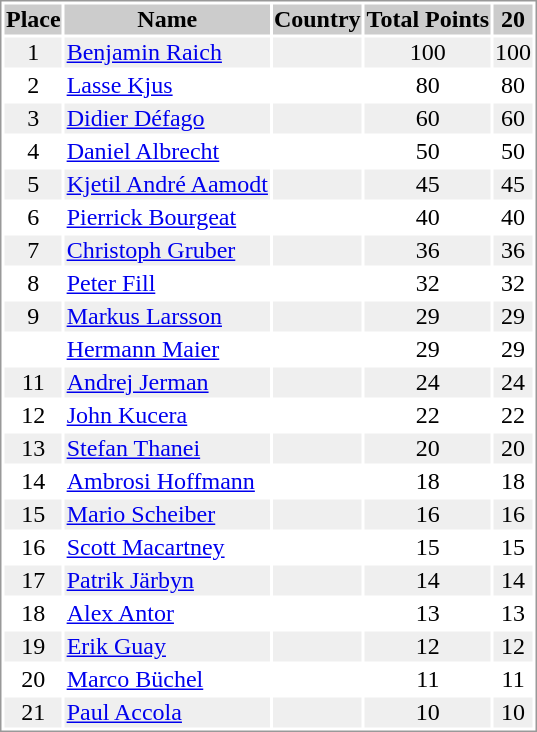<table border="0" style="border: 1px solid #999; background-color:#FFFFFF; text-align:center">
<tr align="center" bgcolor="#CCCCCC">
<th>Place</th>
<th>Name</th>
<th>Country</th>
<th>Total Points</th>
<th>20</th>
</tr>
<tr bgcolor="#EFEFEF">
<td>1</td>
<td align="left"><a href='#'>Benjamin Raich</a></td>
<td align="left"></td>
<td>100</td>
<td>100</td>
</tr>
<tr>
<td>2</td>
<td align="left"><a href='#'>Lasse Kjus</a></td>
<td align="left"></td>
<td>80</td>
<td>80</td>
</tr>
<tr bgcolor="#EFEFEF">
<td>3</td>
<td align="left"><a href='#'>Didier Défago</a></td>
<td align="left"></td>
<td>60</td>
<td>60</td>
</tr>
<tr>
<td>4</td>
<td align="left"><a href='#'>Daniel Albrecht</a></td>
<td align="left"></td>
<td>50</td>
<td>50</td>
</tr>
<tr bgcolor="#EFEFEF">
<td>5</td>
<td align="left"><a href='#'>Kjetil André Aamodt</a></td>
<td align="left"></td>
<td>45</td>
<td>45</td>
</tr>
<tr>
<td>6</td>
<td align="left"><a href='#'>Pierrick Bourgeat</a></td>
<td align="left"></td>
<td>40</td>
<td>40</td>
</tr>
<tr bgcolor="#EFEFEF">
<td>7</td>
<td align="left"><a href='#'>Christoph Gruber</a></td>
<td align="left"></td>
<td>36</td>
<td>36</td>
</tr>
<tr>
<td>8</td>
<td align="left"><a href='#'>Peter Fill</a></td>
<td align="left"></td>
<td>32</td>
<td>32</td>
</tr>
<tr bgcolor="#EFEFEF">
<td>9</td>
<td align="left"><a href='#'>Markus Larsson</a></td>
<td align="left"></td>
<td>29</td>
<td>29</td>
</tr>
<tr>
<td></td>
<td align="left"><a href='#'>Hermann Maier</a></td>
<td align="left"></td>
<td>29</td>
<td>29</td>
</tr>
<tr bgcolor="#EFEFEF">
<td>11</td>
<td align="left"><a href='#'>Andrej Jerman</a></td>
<td align="left"></td>
<td>24</td>
<td>24</td>
</tr>
<tr>
<td>12</td>
<td align="left"><a href='#'>John Kucera</a></td>
<td align="left"></td>
<td>22</td>
<td>22</td>
</tr>
<tr bgcolor="#EFEFEF">
<td>13</td>
<td align="left"><a href='#'>Stefan Thanei</a></td>
<td align="left"></td>
<td>20</td>
<td>20</td>
</tr>
<tr>
<td>14</td>
<td align="left"><a href='#'>Ambrosi Hoffmann</a></td>
<td align="left"></td>
<td>18</td>
<td>18</td>
</tr>
<tr bgcolor="#EFEFEF">
<td>15</td>
<td align="left"><a href='#'>Mario Scheiber</a></td>
<td align="left"></td>
<td>16</td>
<td>16</td>
</tr>
<tr>
<td>16</td>
<td align="left"><a href='#'>Scott Macartney</a></td>
<td align="left"></td>
<td>15</td>
<td>15</td>
</tr>
<tr bgcolor="#EFEFEF">
<td>17</td>
<td align="left"><a href='#'>Patrik Järbyn</a></td>
<td align="left"></td>
<td>14</td>
<td>14</td>
</tr>
<tr>
<td>18</td>
<td align="left"><a href='#'>Alex Antor</a></td>
<td align="left"></td>
<td>13</td>
<td>13</td>
</tr>
<tr bgcolor="#EFEFEF">
<td>19</td>
<td align="left"><a href='#'>Erik Guay</a></td>
<td align="left"></td>
<td>12</td>
<td>12</td>
</tr>
<tr>
<td>20</td>
<td align="left"><a href='#'>Marco Büchel</a></td>
<td align="left"></td>
<td>11</td>
<td>11</td>
</tr>
<tr bgcolor="#EFEFEF">
<td>21</td>
<td align="left"><a href='#'>Paul Accola</a></td>
<td align="left"></td>
<td>10</td>
<td>10</td>
</tr>
</table>
